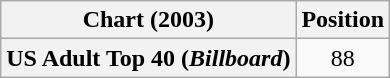<table class="wikitable plainrowheaders" style="text-align:center">
<tr>
<th scope="col">Chart (2003)</th>
<th scope="col">Position</th>
</tr>
<tr>
<th scope="row">US Adult Top 40 (<em>Billboard</em>)</th>
<td>88</td>
</tr>
</table>
